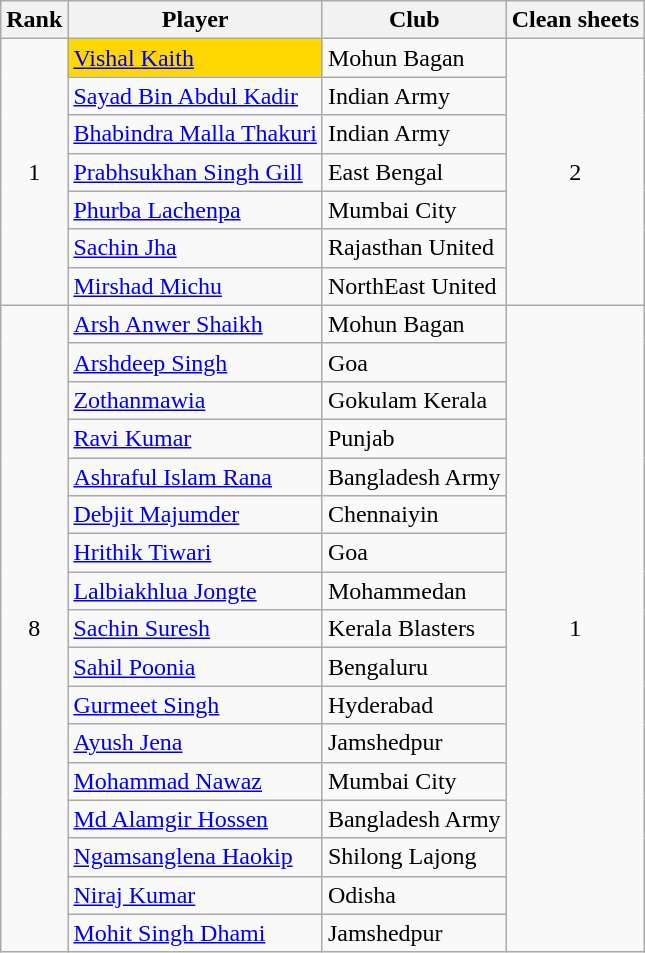<table class="wikitable sortable" style="text-align:center">
<tr>
<th>Rank</th>
<th>Player</th>
<th>Club</th>
<th>Clean sheets</th>
</tr>
<tr>
<td rowspan="7">1</td>
<td align="left" bgcolor="gold"> <a href='#'>Vishal Kaith</a> </td>
<td align="left">Mohun Bagan</td>
<td rowspan="7">2</td>
</tr>
<tr>
<td align="left"> <a href='#'>Sayad Bin Abdul Kadir</a></td>
<td align="left">Indian Army</td>
</tr>
<tr>
<td align="left"> <a href='#'>Bhabindra Malla Thakuri</a></td>
<td align="left">Indian Army</td>
</tr>
<tr>
<td align="left"> <a href='#'>Prabhsukhan Singh Gill</a></td>
<td align="left">East Bengal</td>
</tr>
<tr>
<td align="left"> <a href='#'>Phurba Lachenpa</a></td>
<td align="left">Mumbai City</td>
</tr>
<tr>
<td align="left"> <a href='#'>Sachin Jha</a></td>
<td align="left">Rajasthan United</td>
</tr>
<tr>
<td align="left"> <a href='#'>Mirshad Michu</a></td>
<td align="left">NorthEast United</td>
</tr>
<tr>
<td rowspan="17">8</td>
<td align="left"> <a href='#'>Arsh Anwer Shaikh</a></td>
<td align="left">Mohun Bagan</td>
<td rowspan="17">1</td>
</tr>
<tr>
<td align="left"> <a href='#'>Arshdeep Singh</a></td>
<td align="left">Goa</td>
</tr>
<tr>
<td align="left"> <a href='#'>Zothanmawia</a></td>
<td align="left">Gokulam Kerala</td>
</tr>
<tr>
<td align="left"> <a href='#'>Ravi Kumar</a></td>
<td align="left">Punjab</td>
</tr>
<tr>
<td align="left"> <a href='#'>Ashraful Islam Rana</a></td>
<td align="left"> Bangladesh Army</td>
</tr>
<tr>
<td align="left"> <a href='#'>Debjit Majumder</a></td>
<td align="left">Chennaiyin</td>
</tr>
<tr>
<td align="left"> <a href='#'>Hrithik Tiwari</a></td>
<td align="left">Goa</td>
</tr>
<tr>
<td align="left"> <a href='#'>Lalbiakhlua Jongte</a></td>
<td align="left">Mohammedan</td>
</tr>
<tr>
<td align="left"> <a href='#'>Sachin Suresh</a></td>
<td align="left">Kerala Blasters</td>
</tr>
<tr>
<td align="left"> <a href='#'>Sahil Poonia</a></td>
<td align="left">Bengaluru</td>
</tr>
<tr>
<td align="left"> <a href='#'>Gurmeet Singh</a></td>
<td align="left">Hyderabad</td>
</tr>
<tr>
<td align="left"> <a href='#'>Ayush Jena</a></td>
<td align="left">Jamshedpur</td>
</tr>
<tr>
<td align="left"> <a href='#'>Mohammad Nawaz</a></td>
<td align="left">Mumbai City</td>
</tr>
<tr>
<td align="left"> <a href='#'>Md Alamgir Hossen</a></td>
<td align="left"> Bangladesh Army</td>
</tr>
<tr>
<td align="left"> <a href='#'>Ngamsanglena Haokip</a></td>
<td align="left">Shilong Lajong</td>
</tr>
<tr>
<td align="left"> <a href='#'>Niraj Kumar</a></td>
<td align="left">Odisha</td>
</tr>
<tr>
<td align="left"> <a href='#'>Mohit Singh Dhami</a></td>
<td align="left">Jamshedpur</td>
</tr>
</table>
